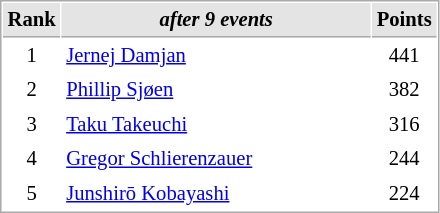<table cellspacing="1" cellpadding="3" style="border:1px solid #AAAAAA;font-size:86%">
<tr bgcolor="#E4E4E4">
<th style="border-bottom:1px solid #AAAAAA" width=10>Rank</th>
<th style="border-bottom:1px solid #AAAAAA" width=200><em>after 9 events</em></th>
<th style="border-bottom:1px solid #AAAAAA" width=20>Points</th>
</tr>
<tr>
<td align=center>1</td>
<td> <a href='#'>Jernej Damjan</a></td>
<td align=center>441</td>
</tr>
<tr>
<td align=center>2</td>
<td> <a href='#'>Phillip Sjøen</a></td>
<td align=center>382</td>
</tr>
<tr>
<td align=center>3</td>
<td> <a href='#'>Taku Takeuchi</a></td>
<td align=center>316</td>
</tr>
<tr>
<td align=center>4</td>
<td> <a href='#'>Gregor Schlierenzauer</a></td>
<td align=center>244</td>
</tr>
<tr>
<td align=center>5</td>
<td> <a href='#'>Junshirō Kobayashi</a></td>
<td align=center>224</td>
</tr>
</table>
